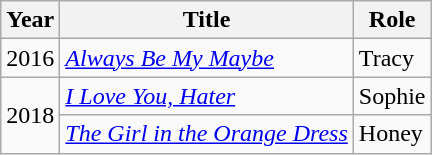<table class="wikitable sortable">
<tr>
<th>Year</th>
<th>Title</th>
<th>Role</th>
</tr>
<tr>
<td>2016</td>
<td><em><a href='#'>Always Be My Maybe</a></em></td>
<td>Tracy</td>
</tr>
<tr>
<td rowspan="2">2018</td>
<td><em><a href='#'>I Love You, Hater</a></em></td>
<td>Sophie</td>
</tr>
<tr>
<td><em><a href='#'>The Girl in the Orange Dress</a></em></td>
<td>Honey</td>
</tr>
</table>
